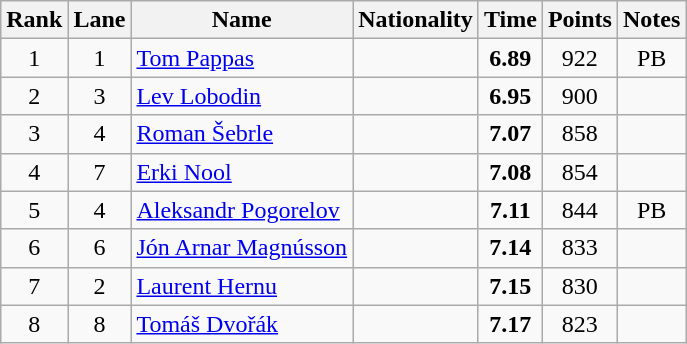<table class="wikitable sortable" style="text-align:center">
<tr>
<th>Rank</th>
<th>Lane</th>
<th>Name</th>
<th>Nationality</th>
<th>Time</th>
<th>Points</th>
<th>Notes</th>
</tr>
<tr>
<td>1</td>
<td>1</td>
<td align="left"><a href='#'>Tom Pappas</a></td>
<td align=left></td>
<td><strong>6.89</strong></td>
<td>922</td>
<td>PB</td>
</tr>
<tr>
<td>2</td>
<td>3</td>
<td align="left"><a href='#'>Lev Lobodin</a></td>
<td align=left></td>
<td><strong>6.95</strong></td>
<td>900</td>
<td></td>
</tr>
<tr>
<td>3</td>
<td>4</td>
<td align="left"><a href='#'>Roman Šebrle</a></td>
<td align=left></td>
<td><strong>7.07</strong></td>
<td>858</td>
<td></td>
</tr>
<tr>
<td>4</td>
<td>7</td>
<td align="left"><a href='#'>Erki Nool</a></td>
<td align=left></td>
<td><strong>7.08</strong></td>
<td>854</td>
<td></td>
</tr>
<tr>
<td>5</td>
<td>4</td>
<td align="left"><a href='#'>Aleksandr Pogorelov</a></td>
<td align=left></td>
<td><strong>7.11</strong></td>
<td>844</td>
<td>PB</td>
</tr>
<tr>
<td>6</td>
<td>6</td>
<td align="left"><a href='#'>Jón Arnar Magnússon</a></td>
<td align=left></td>
<td><strong>7.14</strong></td>
<td>833</td>
<td></td>
</tr>
<tr>
<td>7</td>
<td>2</td>
<td align="left"><a href='#'>Laurent Hernu</a></td>
<td align=left></td>
<td><strong>7.15</strong></td>
<td>830</td>
<td></td>
</tr>
<tr>
<td>8</td>
<td>8</td>
<td align="left"><a href='#'>Tomáš Dvořák</a></td>
<td align=left></td>
<td><strong>7.17</strong></td>
<td>823</td>
<td></td>
</tr>
</table>
